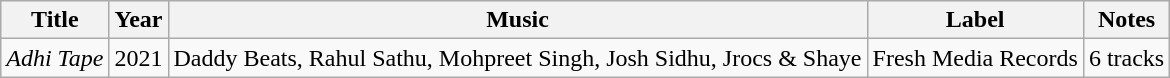<table class="wikitable">
<tr>
<th>Title</th>
<th>Year</th>
<th>Music</th>
<th>Label</th>
<th>Notes</th>
</tr>
<tr>
<td><em>Adhi Tape</em></td>
<td>2021</td>
<td>Daddy Beats, Rahul Sathu, Mohpreet Singh, Josh Sidhu, Jrocs & Shaye</td>
<td>Fresh Media Records</td>
<td>6 tracks</td>
</tr>
</table>
